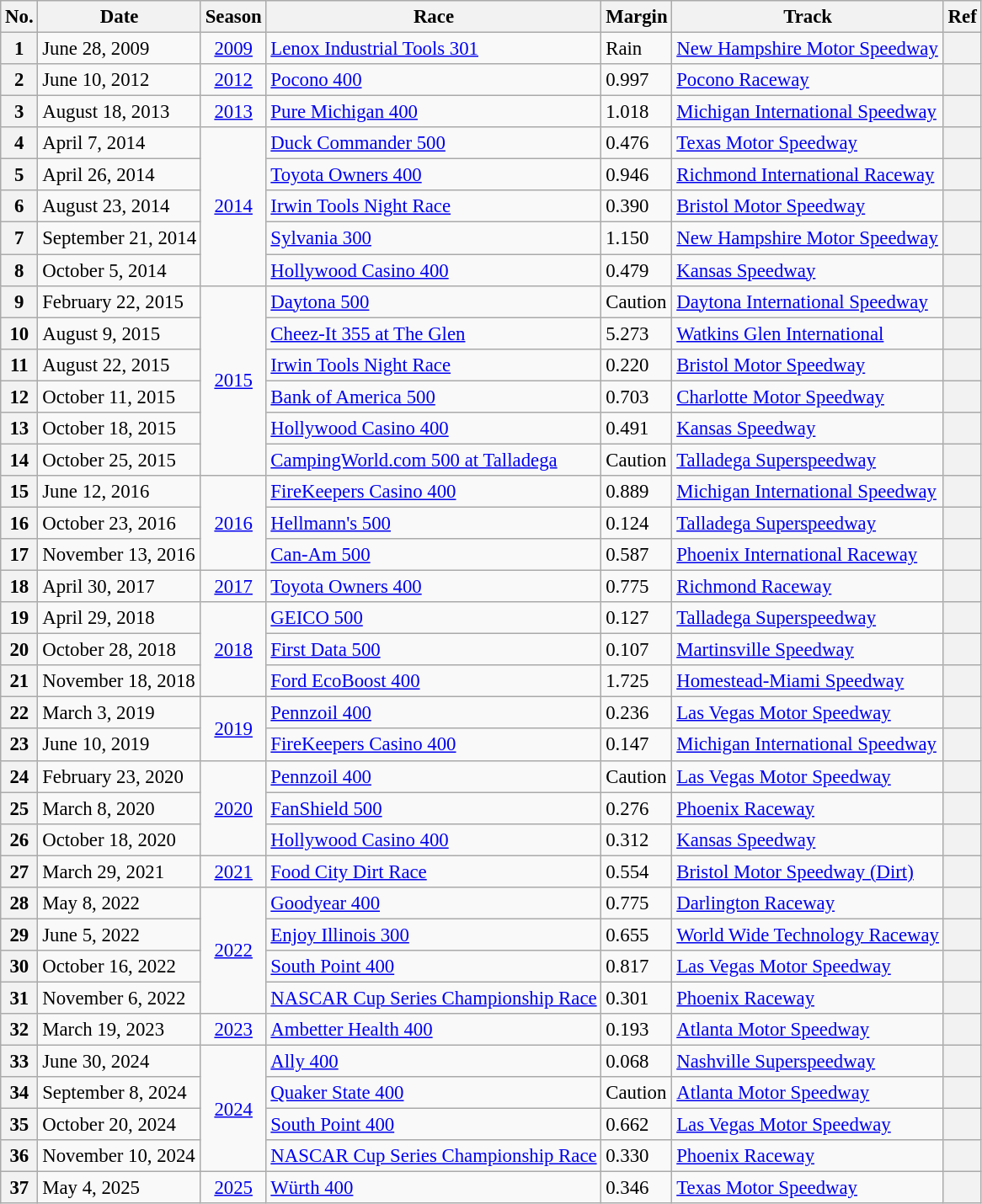<table class="wikitable sortable plainrowheaders" style="font-size:95%">
<tr>
<th scope="col" class="unsortable">No.</th>
<th scope="col" class="unsortable">Date</th>
<th scope="col" class="unsortable">Season</th>
<th scope="col" class="unsortable">Race</th>
<th scope="col" class="sortable">Margin</th>
<th scope="col" class="unsortable">Track</th>
<th scope="col" class="unsortable">Ref</th>
</tr>
<tr>
<th scope="row">1</th>
<td>June 28, 2009</td>
<td style="text-align:center;"><a href='#'>2009</a></td>
<td><a href='#'>Lenox Industrial Tools 301</a></td>
<td>Rain</td>
<td><a href='#'>New Hampshire Motor Speedway</a></td>
<th></th>
</tr>
<tr>
<th scope="row">2</th>
<td>June 10, 2012</td>
<td style="text-align:center;"><a href='#'>2012</a></td>
<td><a href='#'>Pocono 400</a></td>
<td>0.997</td>
<td><a href='#'>Pocono Raceway</a></td>
<th></th>
</tr>
<tr>
<th scope="row">3</th>
<td>August 18, 2013</td>
<td style="text-align:center;"><a href='#'>2013</a></td>
<td><a href='#'>Pure Michigan 400</a></td>
<td>1.018</td>
<td><a href='#'>Michigan International Speedway</a></td>
<th></th>
</tr>
<tr>
<th scope="row">4</th>
<td>April 7, 2014</td>
<td style="text-align:center;" rowspan="5"><a href='#'>2014</a></td>
<td><a href='#'>Duck Commander 500</a></td>
<td>0.476</td>
<td><a href='#'>Texas Motor Speedway</a></td>
<th></th>
</tr>
<tr>
<th scope="row">5</th>
<td>April 26, 2014</td>
<td><a href='#'>Toyota Owners 400</a></td>
<td>0.946</td>
<td><a href='#'>Richmond International Raceway</a></td>
<th></th>
</tr>
<tr>
<th scope="row">6</th>
<td>August 23, 2014</td>
<td><a href='#'>Irwin Tools Night Race</a></td>
<td>0.390</td>
<td><a href='#'>Bristol Motor Speedway</a></td>
<th></th>
</tr>
<tr>
<th scope="row">7</th>
<td>September 21, 2014</td>
<td><a href='#'>Sylvania 300</a></td>
<td>1.150</td>
<td><a href='#'>New Hampshire Motor Speedway</a></td>
<th></th>
</tr>
<tr>
<th scope="row">8</th>
<td>October 5, 2014</td>
<td><a href='#'>Hollywood Casino 400</a></td>
<td>0.479</td>
<td><a href='#'>Kansas Speedway</a></td>
<th></th>
</tr>
<tr>
<th scope="row">9</th>
<td>February 22, 2015</td>
<td style="text-align:center;" rowspan="6"><a href='#'>2015</a></td>
<td><a href='#'>Daytona 500</a></td>
<td>Caution</td>
<td><a href='#'>Daytona International Speedway</a></td>
<th></th>
</tr>
<tr>
<th scope="row">10</th>
<td>August 9, 2015</td>
<td><a href='#'>Cheez-It 355 at The Glen</a></td>
<td>5.273</td>
<td><a href='#'>Watkins Glen International</a></td>
<th></th>
</tr>
<tr>
<th scope="row">11</th>
<td>August 22, 2015</td>
<td><a href='#'>Irwin Tools Night Race</a></td>
<td>0.220</td>
<td><a href='#'>Bristol Motor Speedway</a></td>
<th></th>
</tr>
<tr>
<th scope="row">12</th>
<td>October 11, 2015</td>
<td><a href='#'>Bank of America 500</a></td>
<td>0.703</td>
<td><a href='#'>Charlotte Motor Speedway</a></td>
<th></th>
</tr>
<tr>
<th scope="row">13</th>
<td>October 18, 2015</td>
<td><a href='#'>Hollywood Casino 400</a></td>
<td>0.491</td>
<td><a href='#'>Kansas Speedway</a></td>
<th></th>
</tr>
<tr>
<th scope="row">14</th>
<td>October 25, 2015</td>
<td><a href='#'>CampingWorld.com 500 at Talladega</a></td>
<td>Caution</td>
<td><a href='#'>Talladega Superspeedway</a></td>
<th></th>
</tr>
<tr>
<th scope="row">15</th>
<td>June 12, 2016</td>
<td style="text-align:center;" rowspan="3"><a href='#'>2016</a></td>
<td><a href='#'>FireKeepers Casino 400</a></td>
<td>0.889</td>
<td><a href='#'>Michigan International Speedway</a></td>
<th></th>
</tr>
<tr>
<th scope="row">16</th>
<td>October 23, 2016</td>
<td><a href='#'>Hellmann's 500</a></td>
<td>0.124</td>
<td><a href='#'>Talladega Superspeedway</a></td>
<th></th>
</tr>
<tr>
<th scope="row">17</th>
<td>November 13, 2016</td>
<td><a href='#'>Can-Am 500</a></td>
<td>0.587</td>
<td><a href='#'>Phoenix International Raceway</a></td>
<th></th>
</tr>
<tr>
<th scope="row">18</th>
<td>April 30, 2017</td>
<td style="text-align:center;"><a href='#'>2017</a></td>
<td><a href='#'>Toyota Owners 400</a></td>
<td>0.775</td>
<td><a href='#'>Richmond Raceway</a></td>
<th></th>
</tr>
<tr>
<th scope="row">19</th>
<td>April 29, 2018</td>
<td style="text-align:center;" rowspan="3"><a href='#'>2018</a></td>
<td><a href='#'>GEICO 500</a></td>
<td>0.127</td>
<td><a href='#'>Talladega Superspeedway</a></td>
<th></th>
</tr>
<tr>
<th scope="row">20</th>
<td>October 28, 2018</td>
<td><a href='#'>First Data 500</a></td>
<td>0.107</td>
<td><a href='#'>Martinsville Speedway</a></td>
<th></th>
</tr>
<tr>
<th scope="row">21</th>
<td>November 18, 2018</td>
<td><a href='#'>Ford EcoBoost 400</a></td>
<td>1.725</td>
<td><a href='#'>Homestead-Miami Speedway</a></td>
<th></th>
</tr>
<tr>
<th scope="row">22</th>
<td>March 3, 2019</td>
<td style="text-align:center;" rowspan="2"><a href='#'>2019</a></td>
<td><a href='#'>Pennzoil 400</a></td>
<td>0.236</td>
<td><a href='#'>Las Vegas Motor Speedway</a></td>
<th></th>
</tr>
<tr>
<th scope="row">23</th>
<td>June 10, 2019</td>
<td><a href='#'>FireKeepers Casino 400</a></td>
<td>0.147</td>
<td><a href='#'>Michigan International Speedway</a></td>
<th></th>
</tr>
<tr>
<th scope="row">24</th>
<td>February 23, 2020</td>
<td style="text-align:center;" rowspan="3"><a href='#'>2020</a></td>
<td><a href='#'>Pennzoil 400</a></td>
<td>Caution</td>
<td><a href='#'>Las Vegas Motor Speedway</a></td>
<th></th>
</tr>
<tr>
<th scope="row">25</th>
<td>March 8, 2020</td>
<td><a href='#'>FanShield 500</a></td>
<td>0.276</td>
<td><a href='#'>Phoenix Raceway</a></td>
<th></th>
</tr>
<tr>
<th scope="row">26</th>
<td>October 18, 2020</td>
<td><a href='#'>Hollywood Casino 400</a></td>
<td>0.312</td>
<td><a href='#'>Kansas Speedway</a></td>
<th></th>
</tr>
<tr>
<th scope="row">27</th>
<td>March 29, 2021</td>
<td style="text-align:center;"><a href='#'>2021</a></td>
<td><a href='#'>Food City Dirt Race</a></td>
<td>0.554</td>
<td><a href='#'>Bristol Motor Speedway (Dirt)</a></td>
<th></th>
</tr>
<tr>
<th scope="row">28</th>
<td>May 8, 2022</td>
<td style="text-align:center;" rowspan="4"><a href='#'>2022</a></td>
<td><a href='#'>Goodyear 400</a></td>
<td>0.775</td>
<td><a href='#'>Darlington Raceway</a></td>
<th></th>
</tr>
<tr>
<th scope="row">29</th>
<td>June 5, 2022</td>
<td><a href='#'>Enjoy Illinois 300</a></td>
<td>0.655</td>
<td><a href='#'>World Wide Technology Raceway</a></td>
<th></th>
</tr>
<tr>
<th scope="row">30</th>
<td>October 16, 2022</td>
<td><a href='#'>South Point 400</a></td>
<td>0.817</td>
<td><a href='#'>Las Vegas Motor Speedway</a></td>
<th></th>
</tr>
<tr>
<th scope="row">31</th>
<td>November 6, 2022</td>
<td><a href='#'>NASCAR Cup Series Championship Race</a></td>
<td>0.301</td>
<td><a href='#'>Phoenix Raceway</a></td>
<th></th>
</tr>
<tr>
<th scope="row">32</th>
<td>March 19, 2023</td>
<td style="text-align:center;"><a href='#'>2023</a></td>
<td><a href='#'>Ambetter Health 400</a></td>
<td>0.193</td>
<td><a href='#'>Atlanta Motor Speedway</a></td>
<th></th>
</tr>
<tr>
<th scope="row">33</th>
<td>June 30, 2024</td>
<td style="text-align:center;" rowspan="4"><a href='#'>2024</a></td>
<td><a href='#'>Ally 400</a></td>
<td>0.068</td>
<td><a href='#'>Nashville Superspeedway</a></td>
<th></th>
</tr>
<tr>
<th scope="row">34</th>
<td>September 8, 2024</td>
<td><a href='#'>Quaker State 400</a></td>
<td>Caution</td>
<td><a href='#'>Atlanta Motor Speedway</a></td>
<th></th>
</tr>
<tr>
<th scope="row">35</th>
<td>October 20, 2024</td>
<td><a href='#'>South Point 400</a></td>
<td>0.662</td>
<td><a href='#'>Las Vegas Motor Speedway</a></td>
<th></th>
</tr>
<tr>
<th scope="row">36</th>
<td>November 10, 2024</td>
<td><a href='#'>NASCAR Cup Series Championship Race</a></td>
<td>0.330</td>
<td><a href='#'>Phoenix Raceway</a></td>
<th></th>
</tr>
<tr>
<th scope="row">37</th>
<td>May 4, 2025</td>
<td style="text-align:center;"><a href='#'>2025</a></td>
<td><a href='#'>Würth 400</a></td>
<td>0.346</td>
<td><a href='#'>Texas Motor Speedway</a></td>
<th></th>
</tr>
</table>
